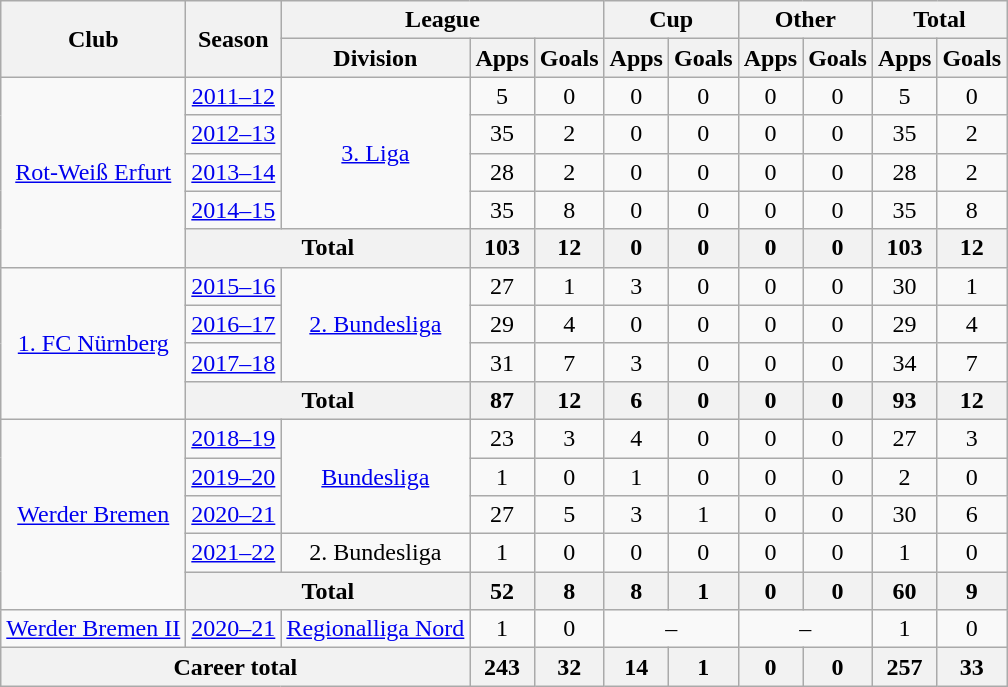<table class="wikitable" style="text-align: center">
<tr>
<th rowspan="2">Club</th>
<th rowspan="2">Season</th>
<th colspan="3">League</th>
<th colspan="2">Cup</th>
<th colspan="2">Other</th>
<th colspan="2">Total</th>
</tr>
<tr>
<th>Division</th>
<th>Apps</th>
<th>Goals</th>
<th>Apps</th>
<th>Goals</th>
<th>Apps</th>
<th>Goals</th>
<th>Apps</th>
<th>Goals</th>
</tr>
<tr>
<td rowspan="5"><a href='#'>Rot-Weiß Erfurt</a></td>
<td><a href='#'>2011–12</a></td>
<td rowspan="4"><a href='#'>3. Liga</a></td>
<td>5</td>
<td>0</td>
<td>0</td>
<td>0</td>
<td>0</td>
<td>0</td>
<td>5</td>
<td>0</td>
</tr>
<tr>
<td><a href='#'>2012–13</a></td>
<td>35</td>
<td>2</td>
<td>0</td>
<td>0</td>
<td>0</td>
<td>0</td>
<td>35</td>
<td>2</td>
</tr>
<tr>
<td><a href='#'>2013–14</a></td>
<td>28</td>
<td>2</td>
<td>0</td>
<td>0</td>
<td>0</td>
<td>0</td>
<td>28</td>
<td>2</td>
</tr>
<tr>
<td><a href='#'>2014–15</a></td>
<td>35</td>
<td>8</td>
<td>0</td>
<td>0</td>
<td>0</td>
<td>0</td>
<td>35</td>
<td>8</td>
</tr>
<tr>
<th colspan="2">Total</th>
<th>103</th>
<th>12</th>
<th>0</th>
<th>0</th>
<th>0</th>
<th>0</th>
<th>103</th>
<th>12</th>
</tr>
<tr>
<td rowspan="4"><a href='#'>1. FC Nürnberg</a></td>
<td><a href='#'>2015–16</a></td>
<td rowspan="3"><a href='#'>2. Bundesliga</a></td>
<td>27</td>
<td>1</td>
<td>3</td>
<td>0</td>
<td>0</td>
<td>0</td>
<td>30</td>
<td>1</td>
</tr>
<tr>
<td><a href='#'>2016–17</a></td>
<td>29</td>
<td>4</td>
<td>0</td>
<td>0</td>
<td>0</td>
<td>0</td>
<td>29</td>
<td>4</td>
</tr>
<tr>
<td><a href='#'>2017–18</a></td>
<td>31</td>
<td>7</td>
<td>3</td>
<td>0</td>
<td>0</td>
<td>0</td>
<td>34</td>
<td>7</td>
</tr>
<tr>
<th colspan="2">Total</th>
<th>87</th>
<th>12</th>
<th>6</th>
<th>0</th>
<th>0</th>
<th>0</th>
<th>93</th>
<th>12</th>
</tr>
<tr>
<td rowspan="5"><a href='#'>Werder Bremen</a></td>
<td><a href='#'>2018–19</a></td>
<td rowspan="3"><a href='#'>Bundesliga</a></td>
<td>23</td>
<td>3</td>
<td>4</td>
<td>0</td>
<td>0</td>
<td>0</td>
<td>27</td>
<td>3</td>
</tr>
<tr>
<td><a href='#'>2019–20</a></td>
<td>1</td>
<td>0</td>
<td>1</td>
<td>0</td>
<td>0</td>
<td>0</td>
<td>2</td>
<td>0</td>
</tr>
<tr>
<td><a href='#'>2020–21</a></td>
<td>27</td>
<td>5</td>
<td>3</td>
<td>1</td>
<td>0</td>
<td>0</td>
<td>30</td>
<td>6</td>
</tr>
<tr>
<td><a href='#'>2021–22</a></td>
<td>2. Bundesliga</td>
<td>1</td>
<td>0</td>
<td>0</td>
<td>0</td>
<td>0</td>
<td>0</td>
<td>1</td>
<td>0</td>
</tr>
<tr>
<th colspan="2">Total</th>
<th>52</th>
<th>8</th>
<th>8</th>
<th>1</th>
<th>0</th>
<th>0</th>
<th>60</th>
<th>9</th>
</tr>
<tr>
<td><a href='#'>Werder Bremen II</a></td>
<td><a href='#'>2020–21</a></td>
<td><a href='#'>Regionalliga Nord</a></td>
<td>1</td>
<td>0</td>
<td colspan="2">–</td>
<td colspan="2">–</td>
<td>1</td>
<td>0</td>
</tr>
<tr>
<th colspan="3">Career total</th>
<th>243</th>
<th>32</th>
<th>14</th>
<th>1</th>
<th>0</th>
<th>0</th>
<th>257</th>
<th>33</th>
</tr>
</table>
